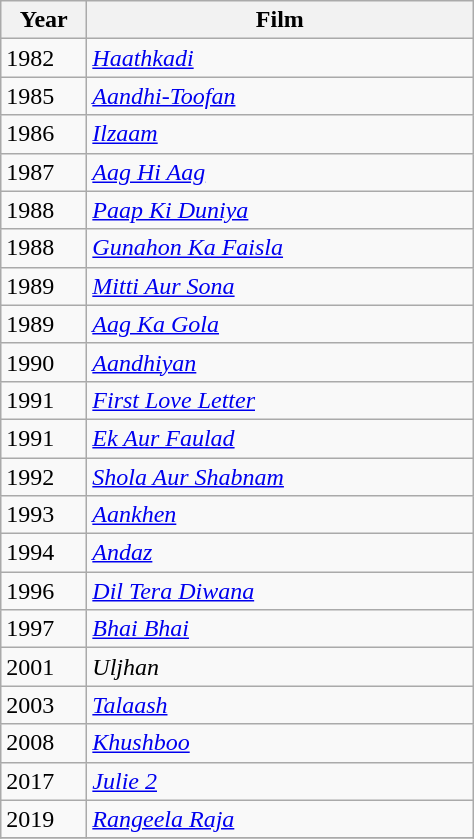<table class="wikitable">
<tr>
<th style="width:50px;">Year</th>
<th style="width:250px;">Film</th>
</tr>
<tr>
<td>1982</td>
<td><em><a href='#'>Haathkadi</a></em></td>
</tr>
<tr>
<td>1985</td>
<td><em><a href='#'>Aandhi-Toofan</a></em></td>
</tr>
<tr>
<td>1986</td>
<td><em><a href='#'>Ilzaam</a></em></td>
</tr>
<tr>
<td>1987</td>
<td><em><a href='#'>Aag Hi Aag</a></em></td>
</tr>
<tr>
<td>1988</td>
<td><em><a href='#'>Paap Ki Duniya</a></em></td>
</tr>
<tr>
<td>1988</td>
<td><em><a href='#'>Gunahon Ka Faisla</a></em></td>
</tr>
<tr>
<td>1989</td>
<td><em><a href='#'>Mitti Aur Sona</a></em></td>
</tr>
<tr>
<td>1989</td>
<td><em><a href='#'>Aag Ka Gola</a></em></td>
</tr>
<tr>
<td>1990</td>
<td><em><a href='#'>Aandhiyan</a></em></td>
</tr>
<tr>
<td>1991</td>
<td><em><a href='#'>First Love Letter</a></em></td>
</tr>
<tr>
<td>1991</td>
<td><em><a href='#'>Ek Aur Faulad</a></em></td>
</tr>
<tr>
<td>1992</td>
<td><em><a href='#'>Shola Aur Shabnam</a></em></td>
</tr>
<tr>
<td>1993</td>
<td><em><a href='#'>Aankhen</a></em></td>
</tr>
<tr>
<td>1994</td>
<td><em><a href='#'>Andaz</a></em></td>
</tr>
<tr>
<td>1996</td>
<td><em><a href='#'>Dil Tera Diwana</a></em></td>
</tr>
<tr>
<td>1997</td>
<td><em><a href='#'>Bhai Bhai</a></em></td>
</tr>
<tr>
<td>2001</td>
<td><em>Uljhan</em></td>
</tr>
<tr>
<td>2003</td>
<td><em><a href='#'>Talaash</a></em></td>
</tr>
<tr>
<td>2008</td>
<td><em><a href='#'>Khushboo</a></em></td>
</tr>
<tr>
<td>2017</td>
<td><em><a href='#'>Julie 2</a></em></td>
</tr>
<tr>
<td>2019</td>
<td><em><a href='#'>Rangeela Raja</a></em></td>
</tr>
<tr>
</tr>
</table>
